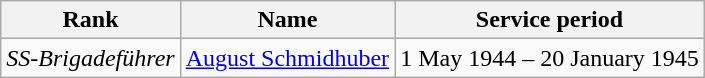<table class="wikitable">
<tr>
<th>Rank</th>
<th>Name</th>
<th>Service period</th>
</tr>
<tr>
<td><em>SS-Brigadeführer</em></td>
<td><a href='#'>August Schmidhuber</a></td>
<td>1 May 1944 – 20 January 1945</td>
</tr>
</table>
